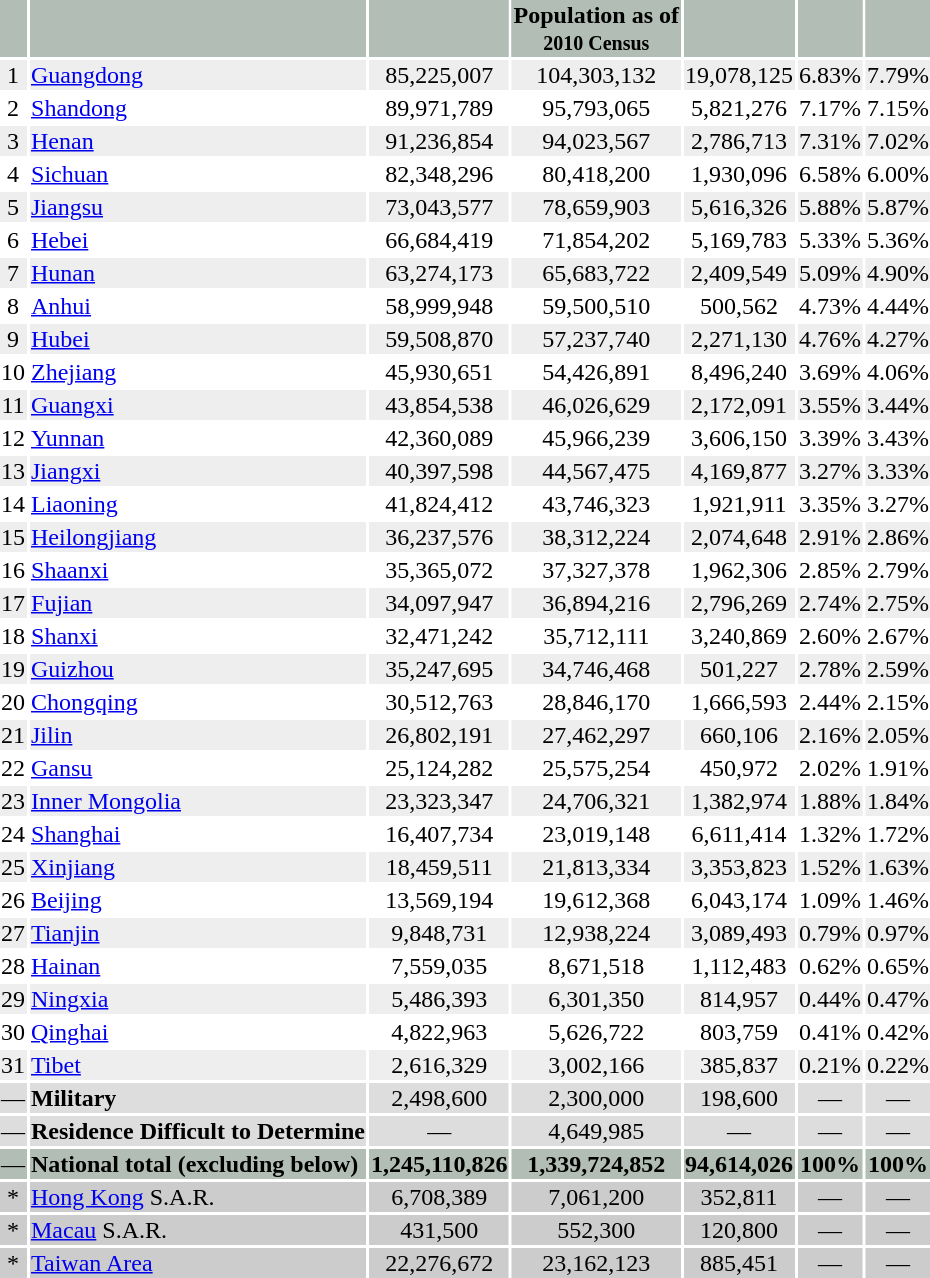<table class="toccolours sortable" style="margin:1em auto; padding:0.5em;">
<tr bgcolor="#B2BEB5">
<th style="background:#B2BEB5; color:black"></th>
<th style="background:#B2BEB5; color:black"></th>
<th style="background:#B2BEB5; color:black"></th>
<th style="background:#B2BEB5; color:black; text-align:center;">Population as of<br><small>2010 Census</small></th>
<th style="background:#B2BEB5; color:black"></th>
<th style="background:#B2BEB5; color:black"></th>
<th style="background:#B2BEB5; color:black"></th>
</tr>
<tr align=center style="background:#eeeeee;">
<td align=center>1</td>
<td align=left><a href='#'>Guangdong</a></td>
<td align=center>85,225,007</td>
<td align=center>104,303,132</td>
<td align=center>19,078,125</td>
<td align=center>6.83%</td>
<td align=center>7.79%</td>
</tr>
<tr align=center style="background:#ffffff;">
<td align=center>2</td>
<td align=left><a href='#'>Shandong</a></td>
<td align=center>89,971,789</td>
<td align=center>95,793,065</td>
<td align=center>5,821,276</td>
<td align=center>7.17%</td>
<td align=center>7.15%</td>
</tr>
<tr align=center style="background:#eeeeee;">
<td align=center>3</td>
<td align=left><a href='#'>Henan</a></td>
<td align=center>91,236,854</td>
<td align=center>94,023,567</td>
<td align=center>2,786,713</td>
<td align=center>7.31%</td>
<td align=center>7.02%</td>
</tr>
<tr align=center style="background:#ffffff;">
<td align=center>4</td>
<td align=left><a href='#'>Sichuan</a></td>
<td align=center>82,348,296</td>
<td align=center>80,418,200</td>
<td align=center>1,930,096</td>
<td align=center>6.58%</td>
<td align=center>6.00%</td>
</tr>
<tr align=center style="background:#eeeeee;">
<td align=center>5</td>
<td align=left><a href='#'>Jiangsu</a></td>
<td align=center>73,043,577</td>
<td align=center>78,659,903</td>
<td align=center>5,616,326</td>
<td align=center>5.88%</td>
<td align=center>5.87%</td>
</tr>
<tr align=center style="background:#ffffff;">
<td align=center>6</td>
<td align=left><a href='#'>Hebei</a></td>
<td align=center>66,684,419</td>
<td align=center>71,854,202</td>
<td align=center>5,169,783</td>
<td align=center>5.33%</td>
<td align=center>5.36%</td>
</tr>
<tr align=center style="background:#eeeeee;">
<td align=center>7</td>
<td align=left><a href='#'>Hunan</a></td>
<td align=center>63,274,173</td>
<td align=center>65,683,722</td>
<td align=center>2,409,549</td>
<td align=center>5.09%</td>
<td align=center>4.90%</td>
</tr>
<tr align=center style="background:#ffffff;">
<td align=center>8</td>
<td align=left><a href='#'>Anhui</a></td>
<td align=center>58,999,948</td>
<td align=center>59,500,510</td>
<td align=center>500,562</td>
<td align=center>4.73%</td>
<td align=center>4.44%</td>
</tr>
<tr align=center style="background:#eeeeee;">
<td align=center>9</td>
<td align=left><a href='#'>Hubei</a></td>
<td align=center>59,508,870</td>
<td align=center>57,237,740</td>
<td align=center>2,271,130</td>
<td align=center>4.76%</td>
<td align=center>4.27%</td>
</tr>
<tr align=center style="background:#ffffff;">
<td align=center>10</td>
<td align=left><a href='#'>Zhejiang</a></td>
<td align=center>45,930,651</td>
<td align=center>54,426,891</td>
<td align=center>8,496,240</td>
<td align=center>3.69%</td>
<td align=center>4.06%</td>
</tr>
<tr align=center style="background:#eeeeee;">
<td align=center>11</td>
<td align=left><a href='#'>Guangxi</a></td>
<td align=center>43,854,538</td>
<td align=center>46,026,629</td>
<td align=center>2,172,091</td>
<td align=center>3.55%</td>
<td align=center>3.44%</td>
</tr>
<tr align=center style="background:#ffffff;">
<td align=center>12</td>
<td align=left><a href='#'>Yunnan</a></td>
<td align=center>42,360,089</td>
<td align=center>45,966,239</td>
<td align=center>3,606,150</td>
<td align=center>3.39%</td>
<td align=center>3.43%</td>
</tr>
<tr align=center style="background:#eeeeee;">
<td align=center>13</td>
<td align=left><a href='#'>Jiangxi</a></td>
<td align=center>40,397,598</td>
<td align=center>44,567,475</td>
<td align=center>4,169,877</td>
<td align=center>3.27%</td>
<td align=center>3.33%</td>
</tr>
<tr align=center style="background:#ffffff;">
<td align=center>14</td>
<td align=left><a href='#'>Liaoning</a></td>
<td align=center>41,824,412</td>
<td align=center>43,746,323</td>
<td align=center>1,921,911</td>
<td align=center>3.35%</td>
<td align=center>3.27%</td>
</tr>
<tr align=center style="background:#eeeeee;">
<td align=center>15</td>
<td align=left><a href='#'>Heilongjiang</a></td>
<td align=center>36,237,576</td>
<td align=center>38,312,224</td>
<td align=center>2,074,648</td>
<td align=center>2.91%</td>
<td align=center>2.86%</td>
</tr>
<tr align=center style="background:#ffffff;">
<td align=center>16</td>
<td align=left><a href='#'>Shaanxi</a></td>
<td align=center>35,365,072</td>
<td align=center>37,327,378</td>
<td align=center>1,962,306</td>
<td align=center>2.85%</td>
<td align=center>2.79%</td>
</tr>
<tr align=center style="background:#eeeeee;">
<td align=center>17</td>
<td align=left><a href='#'>Fujian</a></td>
<td align=center>34,097,947</td>
<td align=center>36,894,216</td>
<td align=center>2,796,269</td>
<td align=center>2.74%</td>
<td align=center>2.75%</td>
</tr>
<tr align=center style="background:#ffffff;">
<td align=center>18</td>
<td align=left><a href='#'>Shanxi</a></td>
<td align=center>32,471,242</td>
<td align=center>35,712,111</td>
<td align=center>3,240,869</td>
<td align=center>2.60%</td>
<td align=center>2.67%</td>
</tr>
<tr align=center style="background:#eeeeee;">
<td align=center>19</td>
<td align=left><a href='#'>Guizhou</a></td>
<td align=center>35,247,695</td>
<td align=center>34,746,468</td>
<td align=center>501,227</td>
<td align=center>2.78%</td>
<td align=center>2.59%</td>
</tr>
<tr align=center style="background:#ffffff;">
<td align=center>20</td>
<td align=left><a href='#'>Chongqing</a></td>
<td align=center>30,512,763</td>
<td align=center>28,846,170</td>
<td align=center>1,666,593</td>
<td align=center>2.44%</td>
<td align=center>2.15%</td>
</tr>
<tr align=center style="background:#eeeeee;">
<td align=center>21</td>
<td align=left><a href='#'>Jilin</a></td>
<td align=center>26,802,191</td>
<td align=center>27,462,297</td>
<td align=center>660,106</td>
<td align=center>2.16%</td>
<td align=center>2.05%</td>
</tr>
<tr align=center style="background:#ffffff;">
<td align=center>22</td>
<td align=left><a href='#'>Gansu</a></td>
<td align=center>25,124,282</td>
<td align=center>25,575,254</td>
<td align=center>450,972</td>
<td align=center>2.02%</td>
<td align=center>1.91%</td>
</tr>
<tr align=center style="background:#eeeeee;">
<td align=center>23</td>
<td align=left><a href='#'>Inner Mongolia</a></td>
<td align=center>23,323,347</td>
<td align=center>24,706,321</td>
<td align=center>1,382,974</td>
<td align=center>1.88%</td>
<td align=center>1.84%</td>
</tr>
<tr align=center style="background:#ffffff;">
<td align=center>24</td>
<td align=left><a href='#'>Shanghai</a></td>
<td align=center>16,407,734</td>
<td align=center>23,019,148</td>
<td align=center>6,611,414</td>
<td align=center>1.32%</td>
<td align=center>1.72%</td>
</tr>
<tr align=center style="background:#eeeeee;">
<td align=center>25</td>
<td align=left><a href='#'>Xinjiang</a></td>
<td align=center>18,459,511</td>
<td align=center>21,813,334</td>
<td align=center>3,353,823</td>
<td align=center>1.52%</td>
<td align=center>1.63%</td>
</tr>
<tr align=center style="background:#ffffff;">
<td align=center>26</td>
<td align=left><a href='#'>Beijing</a></td>
<td align=center>13,569,194</td>
<td align=center>19,612,368</td>
<td align=center>6,043,174</td>
<td align=center>1.09%</td>
<td align=center>1.46%</td>
</tr>
<tr align=center style="background:#eeeeee;">
<td align=center>27</td>
<td align=left><a href='#'>Tianjin</a></td>
<td align=center>9,848,731</td>
<td align=center>12,938,224</td>
<td align=center>3,089,493</td>
<td align=center>0.79%</td>
<td align=center>0.97%</td>
</tr>
<tr align=center style="background:#ffffff;">
<td align=center>28</td>
<td align=left><a href='#'>Hainan</a></td>
<td align=center>7,559,035</td>
<td align=center>8,671,518</td>
<td align=center>1,112,483</td>
<td align=center>0.62%</td>
<td align=center>0.65%</td>
</tr>
<tr align=center style="background:#eeeeee;">
<td align=center>29</td>
<td align=left><a href='#'>Ningxia</a></td>
<td align=center>5,486,393</td>
<td align=center>6,301,350</td>
<td align=center>814,957</td>
<td align=center>0.44%</td>
<td align=center>0.47%</td>
</tr>
<tr align=center style="background:#ffffff;">
<td align=center>30</td>
<td align=left><a href='#'>Qinghai</a></td>
<td align=center>4,822,963</td>
<td align=center>5,626,722</td>
<td align=center>803,759</td>
<td align=center>0.41%</td>
<td align=center>0.42%</td>
</tr>
<tr align=center style="background:#eeeeee;">
<td align=center>31</td>
<td align=left><a href='#'>Tibet</a></td>
<td align=center>2,616,329</td>
<td align=center>3,002,166</td>
<td align=center>385,837</td>
<td align=center>0.21%</td>
<td align=center>0.22%</td>
</tr>
<tr align=center style="background:#dddddd;">
<td align=center>—</td>
<td align=left><strong>Military</strong></td>
<td align=center>2,498,600</td>
<td align=center>2,300,000</td>
<td align=center>198,600</td>
<td align=center>—</td>
<td align=center>—</td>
</tr>
<tr align=center style="background:#dddddd;">
<td align=center>—</td>
<td align=left><strong>Residence Difficult to Determine</strong></td>
<td align=center>—</td>
<td align=center>4,649,985</td>
<td align=center>—</td>
<td align=center>—</td>
<td align=center>—</td>
</tr>
<tr align=center style="background:#B2BEB5;">
<td align=center>—</td>
<td align=left><strong>National total (excluding below)</strong></td>
<td align=center><strong>1,245,110,826</strong></td>
<td align=center><strong>1,339,724,852</strong></td>
<td align=center><strong>94,614,026</strong></td>
<td align=center><strong>100%</strong></td>
<td align=center><strong>100%</strong></td>
</tr>
<tr align=center style="background:#cccccc;">
<td align=center>*</td>
<td align=left><a href='#'>Hong Kong</a> S.A.R.</td>
<td align=center>6,708,389</td>
<td align=center>7,061,200</td>
<td align=center>352,811</td>
<td align=center>—</td>
<td align=center>—</td>
</tr>
<tr align=center style="background:#cccccc;">
<td align=center>*</td>
<td align=left><a href='#'>Macau</a> S.A.R.</td>
<td align=center>431,500</td>
<td align=center>552,300</td>
<td align=center>120,800</td>
<td align=center>—</td>
<td align=center>—</td>
</tr>
<tr align=center style="background:#cccccc;">
<td align=center>*</td>
<td align=left><a href='#'>Taiwan Area</a></td>
<td align=center>22,276,672</td>
<td align=center>23,162,123</td>
<td align=center>885,451</td>
<td align=center>—</td>
<td align=center>—</td>
</tr>
</table>
